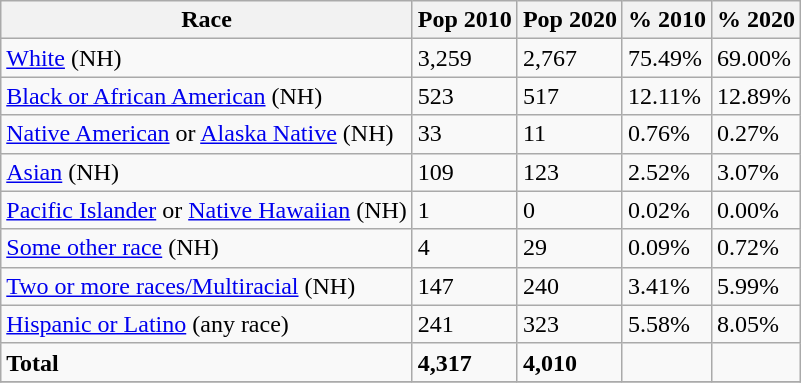<table class="wikitable">
<tr>
<th>Race</th>
<th>Pop 2010</th>
<th>Pop 2020</th>
<th>% 2010</th>
<th>% 2020</th>
</tr>
<tr>
<td><a href='#'>White</a> (NH)</td>
<td>3,259</td>
<td>2,767</td>
<td>75.49%</td>
<td>69.00%</td>
</tr>
<tr>
<td><a href='#'>Black or African American</a> (NH)</td>
<td>523</td>
<td>517</td>
<td>12.11%</td>
<td>12.89%</td>
</tr>
<tr>
<td><a href='#'>Native American</a> or <a href='#'>Alaska Native</a> (NH)</td>
<td>33</td>
<td>11</td>
<td>0.76%</td>
<td>0.27%</td>
</tr>
<tr>
<td><a href='#'>Asian</a> (NH)</td>
<td>109</td>
<td>123</td>
<td>2.52%</td>
<td>3.07%</td>
</tr>
<tr>
<td><a href='#'>Pacific Islander</a> or <a href='#'>Native Hawaiian</a> (NH)</td>
<td>1</td>
<td>0</td>
<td>0.02%</td>
<td>0.00%</td>
</tr>
<tr>
<td><a href='#'>Some other race</a> (NH)</td>
<td>4</td>
<td>29</td>
<td>0.09%</td>
<td>0.72%</td>
</tr>
<tr>
<td><a href='#'>Two or more races/Multiracial</a> (NH)</td>
<td>147</td>
<td>240</td>
<td>3.41%</td>
<td>5.99%</td>
</tr>
<tr>
<td><a href='#'>Hispanic or Latino</a> (any race)</td>
<td>241</td>
<td>323</td>
<td>5.58%</td>
<td>8.05%</td>
</tr>
<tr>
<td><strong>Total</strong></td>
<td><strong>4,317</strong></td>
<td><strong>4,010</strong></td>
<td></td>
<td></td>
</tr>
<tr>
</tr>
</table>
